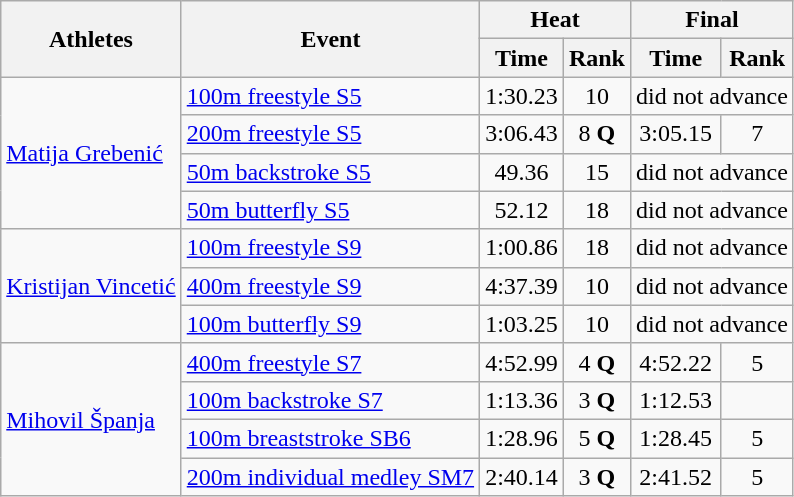<table class=wikitable>
<tr>
<th rowspan="2">Athletes</th>
<th rowspan="2">Event</th>
<th colspan="2">Heat</th>
<th colspan="2">Final</th>
</tr>
<tr>
<th>Time</th>
<th>Rank</th>
<th>Time</th>
<th>Rank</th>
</tr>
<tr align=center>
<td align=left rowspan=4><a href='#'>Matija Grebenić</a></td>
<td align=left><a href='#'>100m freestyle S5</a></td>
<td>1:30.23</td>
<td>10</td>
<td colspan=2>did not advance</td>
</tr>
<tr align=center>
<td align=left><a href='#'>200m freestyle S5</a></td>
<td>3:06.43</td>
<td>8 <strong>Q</strong></td>
<td>3:05.15</td>
<td>7</td>
</tr>
<tr align=center>
<td align=left><a href='#'>50m backstroke S5</a></td>
<td>49.36</td>
<td>15</td>
<td colspan=2>did not advance</td>
</tr>
<tr align=center>
<td align=left><a href='#'>50m butterfly S5</a></td>
<td>52.12</td>
<td>18</td>
<td colspan=2>did not advance</td>
</tr>
<tr align=center>
<td align=left rowspan=3><a href='#'>Kristijan Vincetić</a></td>
<td align=left><a href='#'>100m freestyle S9</a></td>
<td>1:00.86</td>
<td>18</td>
<td colspan=2>did not advance</td>
</tr>
<tr align=center>
<td align=left><a href='#'>400m freestyle S9</a></td>
<td>4:37.39</td>
<td>10</td>
<td colspan=2>did not advance</td>
</tr>
<tr align=center>
<td align=left><a href='#'>100m butterfly S9</a></td>
<td>1:03.25</td>
<td>10</td>
<td colspan=2>did not advance</td>
</tr>
<tr align=center>
<td align=left rowspan=4><a href='#'>Mihovil Španja</a></td>
<td align=left><a href='#'>400m freestyle S7</a></td>
<td>4:52.99</td>
<td>4 <strong>Q</strong></td>
<td>4:52.22</td>
<td>5</td>
</tr>
<tr align=center>
<td align=left><a href='#'>100m backstroke S7</a></td>
<td>1:13.36</td>
<td>3 <strong>Q</strong></td>
<td>1:12.53</td>
<td></td>
</tr>
<tr align=center>
<td align=left><a href='#'>100m breaststroke SB6</a></td>
<td>1:28.96</td>
<td>5 <strong>Q</strong></td>
<td>1:28.45</td>
<td>5</td>
</tr>
<tr align=center>
<td align=left><a href='#'>200m individual medley SM7</a></td>
<td>2:40.14</td>
<td>3 <strong>Q</strong></td>
<td>2:41.52</td>
<td>5</td>
</tr>
</table>
